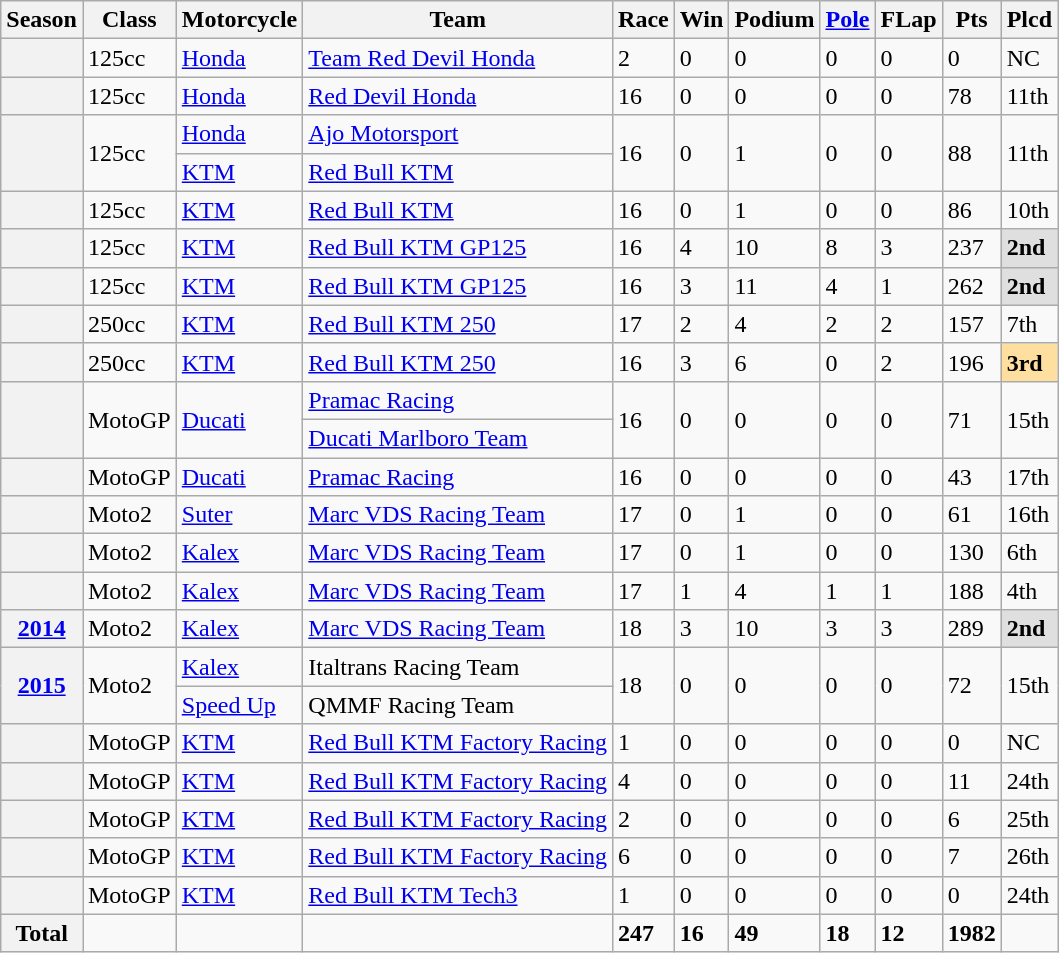<table class="wikitable">
<tr>
<th>Season</th>
<th>Class</th>
<th>Motorcycle</th>
<th>Team</th>
<th>Race</th>
<th>Win</th>
<th>Podium</th>
<th><a href='#'>Pole</a></th>
<th>FLap</th>
<th>Pts</th>
<th>Plcd</th>
</tr>
<tr>
<th></th>
<td>125cc</td>
<td><a href='#'>Honda</a></td>
<td><a href='#'>Team Red Devil Honda</a></td>
<td>2</td>
<td>0</td>
<td>0</td>
<td>0</td>
<td>0</td>
<td>0</td>
<td>NC</td>
</tr>
<tr>
<th></th>
<td>125cc</td>
<td><a href='#'>Honda</a></td>
<td><a href='#'>Red Devil Honda</a></td>
<td>16</td>
<td>0</td>
<td>0</td>
<td>0</td>
<td>0</td>
<td>78</td>
<td>11th</td>
</tr>
<tr>
<th rowspan=2></th>
<td rowspan=2>125cc</td>
<td><a href='#'>Honda</a></td>
<td><a href='#'>Ajo Motorsport</a></td>
<td rowspan=2>16</td>
<td rowspan=2>0</td>
<td rowspan=2>1</td>
<td rowspan=2>0</td>
<td rowspan=2>0</td>
<td rowspan=2>88</td>
<td rowspan=2>11th</td>
</tr>
<tr>
<td><a href='#'>KTM</a></td>
<td><a href='#'>Red Bull KTM</a></td>
</tr>
<tr>
<th></th>
<td>125cc</td>
<td><a href='#'>KTM</a></td>
<td><a href='#'>Red Bull KTM</a></td>
<td>16</td>
<td>0</td>
<td>1</td>
<td>0</td>
<td>0</td>
<td>86</td>
<td>10th</td>
</tr>
<tr>
<th></th>
<td>125cc</td>
<td><a href='#'>KTM</a></td>
<td><a href='#'>Red Bull KTM GP125</a></td>
<td>16</td>
<td>4</td>
<td>10</td>
<td>8</td>
<td>3</td>
<td>237</td>
<td style="background:#dfdfdf;"><strong>2nd</strong></td>
</tr>
<tr>
<th></th>
<td>125cc</td>
<td><a href='#'>KTM</a></td>
<td><a href='#'>Red Bull KTM GP125</a></td>
<td>16</td>
<td>3</td>
<td>11</td>
<td>4</td>
<td>1</td>
<td>262</td>
<td style="background:#dfdfdf;"><strong>2nd</strong></td>
</tr>
<tr>
<th></th>
<td>250cc</td>
<td><a href='#'>KTM</a></td>
<td><a href='#'>Red Bull KTM 250</a></td>
<td>17</td>
<td>2</td>
<td>4</td>
<td>2</td>
<td>2</td>
<td>157</td>
<td>7th</td>
</tr>
<tr>
<th></th>
<td>250cc</td>
<td><a href='#'>KTM</a></td>
<td><a href='#'>Red Bull KTM 250</a></td>
<td>16</td>
<td>3</td>
<td>6</td>
<td>0</td>
<td>2</td>
<td>196</td>
<td style="background:#ffdf9f;"><strong>3rd</strong></td>
</tr>
<tr>
<th rowspan=2></th>
<td rowspan=2>MotoGP</td>
<td rowspan=2><a href='#'>Ducati</a></td>
<td><a href='#'>Pramac Racing</a></td>
<td rowspan=2>16</td>
<td rowspan=2>0</td>
<td rowspan=2>0</td>
<td rowspan=2>0</td>
<td rowspan=2>0</td>
<td rowspan=2>71</td>
<td rowspan=2>15th</td>
</tr>
<tr>
<td><a href='#'>Ducati Marlboro Team</a></td>
</tr>
<tr>
<th></th>
<td>MotoGP</td>
<td><a href='#'>Ducati</a></td>
<td><a href='#'>Pramac Racing</a></td>
<td>16</td>
<td>0</td>
<td>0</td>
<td>0</td>
<td>0</td>
<td>43</td>
<td>17th</td>
</tr>
<tr>
<th></th>
<td>Moto2</td>
<td><a href='#'>Suter</a></td>
<td><a href='#'>Marc VDS Racing Team</a></td>
<td>17</td>
<td>0</td>
<td>1</td>
<td>0</td>
<td>0</td>
<td>61</td>
<td>16th</td>
</tr>
<tr>
<th></th>
<td>Moto2</td>
<td><a href='#'>Kalex</a></td>
<td><a href='#'>Marc VDS Racing Team</a></td>
<td>17</td>
<td>0</td>
<td>1</td>
<td>0</td>
<td>0</td>
<td>130</td>
<td>6th</td>
</tr>
<tr>
<th></th>
<td>Moto2</td>
<td><a href='#'>Kalex</a></td>
<td><a href='#'>Marc VDS Racing Team</a></td>
<td>17</td>
<td>1</td>
<td>4</td>
<td>1</td>
<td>1</td>
<td>188</td>
<td>4th</td>
</tr>
<tr>
<th><a href='#'>2014</a></th>
<td>Moto2</td>
<td><a href='#'>Kalex</a></td>
<td><a href='#'>Marc VDS Racing Team</a></td>
<td>18</td>
<td>3</td>
<td>10</td>
<td>3</td>
<td>3</td>
<td>289</td>
<td style="background:#dfdfdf;"><strong>2nd</strong></td>
</tr>
<tr>
<th rowspan=2><a href='#'>2015</a></th>
<td rowspan=2>Moto2</td>
<td><a href='#'>Kalex</a></td>
<td>Italtrans Racing Team</td>
<td rowspan=2>18</td>
<td rowspan=2>0</td>
<td rowspan=2>0</td>
<td rowspan=2>0</td>
<td rowspan=2>0</td>
<td rowspan=2>72</td>
<td rowspan=2>15th</td>
</tr>
<tr>
<td><a href='#'>Speed Up</a></td>
<td>QMMF Racing Team</td>
</tr>
<tr>
<th></th>
<td>MotoGP</td>
<td><a href='#'>KTM</a></td>
<td><a href='#'>Red Bull KTM Factory Racing</a></td>
<td>1</td>
<td>0</td>
<td>0</td>
<td>0</td>
<td>0</td>
<td>0</td>
<td>NC</td>
</tr>
<tr>
<th></th>
<td>MotoGP</td>
<td><a href='#'>KTM</a></td>
<td><a href='#'>Red Bull KTM Factory Racing</a></td>
<td>4</td>
<td>0</td>
<td>0</td>
<td>0</td>
<td>0</td>
<td>11</td>
<td>24th</td>
</tr>
<tr>
<th></th>
<td>MotoGP</td>
<td><a href='#'>KTM</a></td>
<td><a href='#'>Red Bull KTM Factory Racing</a></td>
<td>2</td>
<td>0</td>
<td>0</td>
<td>0</td>
<td>0</td>
<td>6</td>
<td>25th</td>
</tr>
<tr>
<th></th>
<td>MotoGP</td>
<td><a href='#'>KTM</a></td>
<td><a href='#'>Red Bull KTM Factory Racing</a></td>
<td>6</td>
<td>0</td>
<td>0</td>
<td>0</td>
<td>0</td>
<td>7</td>
<td>26th</td>
</tr>
<tr>
<th></th>
<td>MotoGP</td>
<td><a href='#'>KTM</a></td>
<td><a href='#'>Red Bull KTM Tech3</a></td>
<td>1</td>
<td>0</td>
<td>0</td>
<td>0</td>
<td>0</td>
<td>0</td>
<td>24th</td>
</tr>
<tr>
<th align="center">Total</th>
<td></td>
<td></td>
<td></td>
<td><strong>247</strong></td>
<td><strong>16</strong></td>
<td><strong>49</strong></td>
<td><strong>18</strong></td>
<td><strong>12</strong></td>
<td><strong>1982</strong></td>
<td></td>
</tr>
</table>
